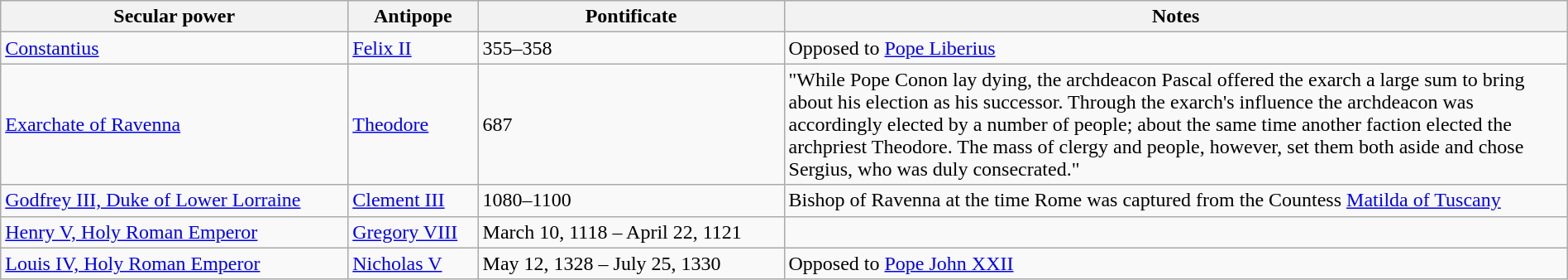<table class="wikitable sortable collapsible" style="width:100%">
<tr>
<th width="*">Secular power</th>
<th width="*">Antipope</th>
<th width="*">Pontificate</th>
<th width="50%">Notes</th>
</tr>
<tr valign="top">
<td><a href='#'>Constantius</a></td>
<td><a href='#'>Felix II</a></td>
<td>355–358</td>
<td>Opposed to <a href='#'>Pope Liberius</a></td>
</tr>
<tr>
<td><a href='#'>Exarchate of Ravenna</a></td>
<td><a href='#'>Theodore</a></td>
<td>687</td>
<td>"While Pope Conon lay dying, the archdeacon Pascal offered the exarch a large sum to bring about his election as his successor. Through the exarch's influence the archdeacon was accordingly elected by a number of people; about the same time another faction elected the archpriest Theodore. The mass of clergy and people, however, set them both aside and chose Sergius, who was duly consecrated."</td>
</tr>
<tr>
<td><a href='#'>Godfrey III, Duke of Lower Lorraine</a></td>
<td><a href='#'>Clement III</a></td>
<td>1080–1100</td>
<td>Bishop of Ravenna at the time Rome was captured from the Countess <a href='#'>Matilda of Tuscany</a></td>
</tr>
<tr>
<td><a href='#'>Henry V, Holy Roman Emperor</a></td>
<td><a href='#'>Gregory VIII</a></td>
<td>March 10, 1118 – April 22, 1121</td>
<td></td>
</tr>
<tr>
<td><a href='#'>Louis IV, Holy Roman Emperor</a></td>
<td><a href='#'>Nicholas V</a></td>
<td>May 12, 1328 – July 25, 1330</td>
<td>Opposed to <a href='#'>Pope John XXII</a></td>
</tr>
</table>
